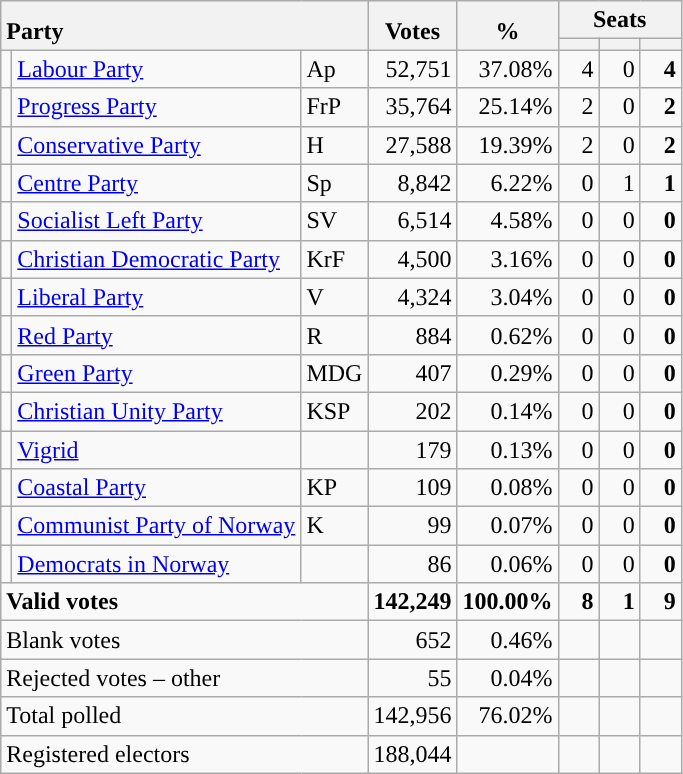<table class="wikitable" border="1" style="text-align:right;">
<tr>
<th style="text-align:left;" valign=bottom rowspan=2 colspan=3>Party</th>
<th align=center valign=bottom rowspan=2 width="50">Votes</th>
<th align=center valign=bottom rowspan=2 width="50">%</th>
<th colspan=3>Seats</th>
</tr>
<tr>
<th align=center valign=bottom width="20"><small></small></th>
<th align=center valign=bottom width="20"><small><a href='#'></a></small></th>
<th align=center valign=bottom width="20"><small></small></th>
</tr>
<tr>
<td style="color:inherit;background:"></td>
<td align=left><a href='#'>Labour Party</a></td>
<td align=left>Ap</td>
<td>52,751</td>
<td>37.08%</td>
<td>4</td>
<td>0</td>
<td><strong>4</strong></td>
</tr>
<tr>
<td style="color:inherit;background:"></td>
<td align=left><a href='#'>Progress Party</a></td>
<td align=left>FrP</td>
<td>35,764</td>
<td>25.14%</td>
<td>2</td>
<td>0</td>
<td><strong>2</strong></td>
</tr>
<tr>
<td style="color:inherit;background:"></td>
<td align=left><a href='#'>Conservative Party</a></td>
<td align=left>H</td>
<td>27,588</td>
<td>19.39%</td>
<td>2</td>
<td>0</td>
<td><strong>2</strong></td>
</tr>
<tr>
<td style="color:inherit;background:"></td>
<td align=left><a href='#'>Centre Party</a></td>
<td align=left>Sp</td>
<td>8,842</td>
<td>6.22%</td>
<td>0</td>
<td>1</td>
<td><strong>1</strong></td>
</tr>
<tr>
<td style="color:inherit;background:"></td>
<td align=left><a href='#'>Socialist Left Party</a></td>
<td align=left>SV</td>
<td>6,514</td>
<td>4.58%</td>
<td>0</td>
<td>0</td>
<td><strong>0</strong></td>
</tr>
<tr>
<td style="color:inherit;background:"></td>
<td align=left><a href='#'>Christian Democratic Party</a></td>
<td align=left>KrF</td>
<td>4,500</td>
<td>3.16%</td>
<td>0</td>
<td>0</td>
<td><strong>0</strong></td>
</tr>
<tr>
<td style="color:inherit;background:"></td>
<td align=left><a href='#'>Liberal Party</a></td>
<td align=left>V</td>
<td>4,324</td>
<td>3.04%</td>
<td>0</td>
<td>0</td>
<td><strong>0</strong></td>
</tr>
<tr>
<td style="color:inherit;background:"></td>
<td align=left><a href='#'>Red Party</a></td>
<td align=left>R</td>
<td>884</td>
<td>0.62%</td>
<td>0</td>
<td>0</td>
<td><strong>0</strong></td>
</tr>
<tr>
<td style="color:inherit;background:"></td>
<td align=left><a href='#'>Green Party</a></td>
<td align=left>MDG</td>
<td>407</td>
<td>0.29%</td>
<td>0</td>
<td>0</td>
<td><strong>0</strong></td>
</tr>
<tr>
<td style="color:inherit;background:"></td>
<td align=left><a href='#'>Christian Unity Party</a></td>
<td align=left>KSP</td>
<td>202</td>
<td>0.14%</td>
<td>0</td>
<td>0</td>
<td><strong>0</strong></td>
</tr>
<tr>
<td></td>
<td align=left><a href='#'>Vigrid</a></td>
<td align=left></td>
<td>179</td>
<td>0.13%</td>
<td>0</td>
<td>0</td>
<td><strong>0</strong></td>
</tr>
<tr>
<td style="color:inherit;background:"></td>
<td align=left><a href='#'>Coastal Party</a></td>
<td align=left>KP</td>
<td>109</td>
<td>0.08%</td>
<td>0</td>
<td>0</td>
<td><strong>0</strong></td>
</tr>
<tr>
<td style="color:inherit;background:"></td>
<td align=left><a href='#'>Communist Party of Norway</a></td>
<td align=left>K</td>
<td>99</td>
<td>0.07%</td>
<td>0</td>
<td>0</td>
<td><strong>0</strong></td>
</tr>
<tr>
<td style="color:inherit;background:"></td>
<td align=left><a href='#'>Democrats in Norway</a></td>
<td align=left></td>
<td>86</td>
<td>0.06%</td>
<td>0</td>
<td>0</td>
<td><strong>0</strong></td>
</tr>
<tr style="font-weight:bold">
<td align=left colspan=3>Valid votes</td>
<td>142,249</td>
<td>100.00%</td>
<td>8</td>
<td>1</td>
<td>9</td>
</tr>
<tr>
<td align=left colspan=3>Blank votes</td>
<td>652</td>
<td>0.46%</td>
<td></td>
<td></td>
<td></td>
</tr>
<tr>
<td align=left colspan=3>Rejected votes – other</td>
<td>55</td>
<td>0.04%</td>
<td></td>
<td></td>
<td></td>
</tr>
<tr>
<td align=left colspan=3>Total polled</td>
<td>142,956</td>
<td>76.02%</td>
<td></td>
<td></td>
<td></td>
</tr>
<tr>
<td align=left colspan=3>Registered electors</td>
<td>188,044</td>
<td></td>
<td></td>
<td></td>
<td></td>
</tr>
</table>
